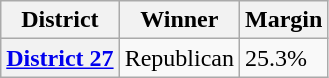<table class="wikitable sortable">
<tr>
<th>District</th>
<th>Winner</th>
<th>Margin</th>
</tr>
<tr>
<th><a href='#'>District 27</a></th>
<td>Republican</td>
<td>25.3%</td>
</tr>
</table>
